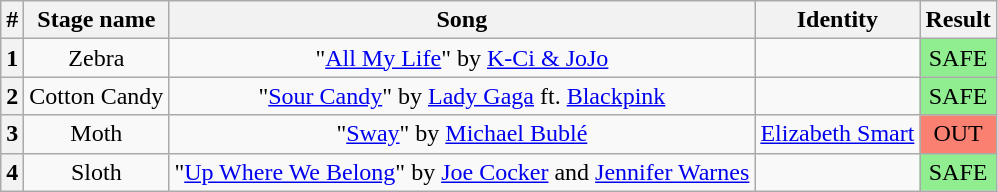<table class="wikitable plainrowheaders" style="text-align: center;">
<tr>
<th>#</th>
<th>Stage name</th>
<th>Song</th>
<th>Identity</th>
<th colspan=2>Result</th>
</tr>
<tr>
<th>1</th>
<td>Zebra</td>
<td>"<a href='#'>All My Life</a>" by <a href='#'>K-Ci & JoJo</a></td>
<td></td>
<td bgcolor=lightgreen>SAFE</td>
</tr>
<tr>
<th>2</th>
<td>Cotton Candy</td>
<td>"<a href='#'>Sour Candy</a>" by <a href='#'>Lady Gaga</a> ft. <a href='#'>Blackpink</a></td>
<td></td>
<td bgcolor=lightgreen>SAFE</td>
</tr>
<tr>
<th>3</th>
<td>Moth</td>
<td>"<a href='#'>Sway</a>" by <a href='#'>Michael Bublé</a></td>
<td><a href='#'>Elizabeth Smart</a></td>
<td bgcolor=salmon>OUT</td>
</tr>
<tr>
<th>4</th>
<td>Sloth</td>
<td>"<a href='#'>Up Where We Belong</a>" by <a href='#'>Joe Cocker</a> and <a href='#'>Jennifer Warnes</a></td>
<td></td>
<td bgcolor=lightgreen>SAFE</td>
</tr>
</table>
